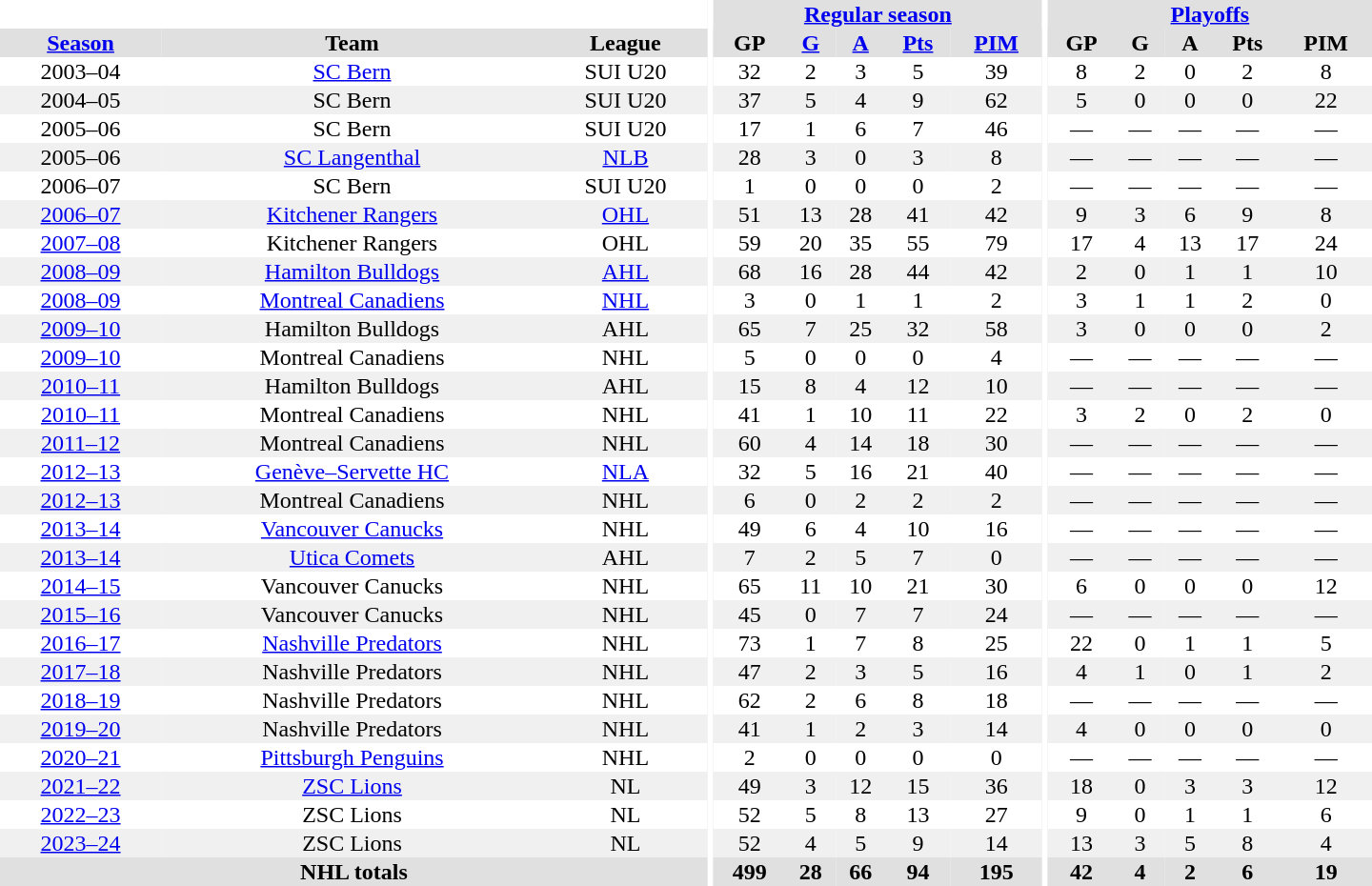<table border="0" cellpadding="1" cellspacing="0" style="text-align:center; width:60em">
<tr bgcolor="#e0e0e0">
<th colspan="3" bgcolor="#ffffff"></th>
<th rowspan="99" bgcolor="#ffffff"></th>
<th colspan="5"><a href='#'>Regular season</a></th>
<th rowspan="99" bgcolor="#ffffff"></th>
<th colspan="5"><a href='#'>Playoffs</a></th>
</tr>
<tr bgcolor="#e0e0e0">
<th><a href='#'>Season</a></th>
<th>Team</th>
<th>League</th>
<th>GP</th>
<th><a href='#'>G</a></th>
<th><a href='#'>A</a></th>
<th><a href='#'>Pts</a></th>
<th><a href='#'>PIM</a></th>
<th>GP</th>
<th>G</th>
<th>A</th>
<th>Pts</th>
<th>PIM</th>
</tr>
<tr>
<td>2003–04</td>
<td><a href='#'>SC Bern</a></td>
<td>SUI U20</td>
<td>32</td>
<td>2</td>
<td>3</td>
<td>5</td>
<td>39</td>
<td>8</td>
<td>2</td>
<td>0</td>
<td>2</td>
<td>8</td>
</tr>
<tr bgcolor="#f0f0f0">
<td>2004–05</td>
<td>SC Bern</td>
<td>SUI U20</td>
<td>37</td>
<td>5</td>
<td>4</td>
<td>9</td>
<td>62</td>
<td>5</td>
<td>0</td>
<td>0</td>
<td>0</td>
<td>22</td>
</tr>
<tr>
<td>2005–06</td>
<td>SC Bern</td>
<td>SUI U20</td>
<td>17</td>
<td>1</td>
<td>6</td>
<td>7</td>
<td>46</td>
<td>—</td>
<td>—</td>
<td>—</td>
<td>—</td>
<td>—</td>
</tr>
<tr bgcolor="#f0f0f0">
<td>2005–06</td>
<td><a href='#'>SC Langenthal</a></td>
<td><a href='#'>NLB</a></td>
<td>28</td>
<td>3</td>
<td>0</td>
<td>3</td>
<td>8</td>
<td>—</td>
<td>—</td>
<td>—</td>
<td>—</td>
<td>—</td>
</tr>
<tr>
<td>2006–07</td>
<td>SC Bern</td>
<td>SUI U20</td>
<td>1</td>
<td>0</td>
<td>0</td>
<td>0</td>
<td>2</td>
<td>—</td>
<td>—</td>
<td>—</td>
<td>—</td>
<td>—</td>
</tr>
<tr bgcolor="#f0f0f0">
<td><a href='#'>2006–07</a></td>
<td><a href='#'>Kitchener Rangers</a></td>
<td><a href='#'>OHL</a></td>
<td>51</td>
<td>13</td>
<td>28</td>
<td>41</td>
<td>42</td>
<td>9</td>
<td>3</td>
<td>6</td>
<td>9</td>
<td>8</td>
</tr>
<tr>
<td><a href='#'>2007–08</a></td>
<td>Kitchener Rangers</td>
<td>OHL</td>
<td>59</td>
<td>20</td>
<td>35</td>
<td>55</td>
<td>79</td>
<td>17</td>
<td>4</td>
<td>13</td>
<td>17</td>
<td>24</td>
</tr>
<tr bgcolor="#f0f0f0">
<td><a href='#'>2008–09</a></td>
<td><a href='#'>Hamilton Bulldogs</a></td>
<td><a href='#'>AHL</a></td>
<td>68</td>
<td>16</td>
<td>28</td>
<td>44</td>
<td>42</td>
<td>2</td>
<td>0</td>
<td>1</td>
<td>1</td>
<td>10</td>
</tr>
<tr>
<td><a href='#'>2008–09</a></td>
<td><a href='#'>Montreal Canadiens</a></td>
<td><a href='#'>NHL</a></td>
<td>3</td>
<td>0</td>
<td>1</td>
<td>1</td>
<td>2</td>
<td>3</td>
<td>1</td>
<td>1</td>
<td>2</td>
<td>0</td>
</tr>
<tr bgcolor="#f0f0f0">
<td><a href='#'>2009–10</a></td>
<td>Hamilton Bulldogs</td>
<td>AHL</td>
<td>65</td>
<td>7</td>
<td>25</td>
<td>32</td>
<td>58</td>
<td>3</td>
<td>0</td>
<td>0</td>
<td>0</td>
<td>2</td>
</tr>
<tr>
<td><a href='#'>2009–10</a></td>
<td>Montreal Canadiens</td>
<td>NHL</td>
<td>5</td>
<td>0</td>
<td>0</td>
<td>0</td>
<td>4</td>
<td>—</td>
<td>—</td>
<td>—</td>
<td>—</td>
<td>—</td>
</tr>
<tr bgcolor="#f0f0f0">
<td><a href='#'>2010–11</a></td>
<td>Hamilton Bulldogs</td>
<td>AHL</td>
<td>15</td>
<td>8</td>
<td>4</td>
<td>12</td>
<td>10</td>
<td>—</td>
<td>—</td>
<td>—</td>
<td>—</td>
<td>—</td>
</tr>
<tr>
<td><a href='#'>2010–11</a></td>
<td>Montreal Canadiens</td>
<td>NHL</td>
<td>41</td>
<td>1</td>
<td>10</td>
<td>11</td>
<td>22</td>
<td>3</td>
<td>2</td>
<td>0</td>
<td>2</td>
<td>0</td>
</tr>
<tr bgcolor="#f0f0f0">
<td><a href='#'>2011–12</a></td>
<td>Montreal Canadiens</td>
<td>NHL</td>
<td>60</td>
<td>4</td>
<td>14</td>
<td>18</td>
<td>30</td>
<td>—</td>
<td>—</td>
<td>—</td>
<td>—</td>
<td>—</td>
</tr>
<tr>
<td><a href='#'>2012–13</a></td>
<td><a href='#'>Genève–Servette HC</a></td>
<td><a href='#'>NLA</a></td>
<td>32</td>
<td>5</td>
<td>16</td>
<td>21</td>
<td>40</td>
<td>—</td>
<td>—</td>
<td>—</td>
<td>—</td>
<td>—</td>
</tr>
<tr bgcolor="#f0f0f0">
<td><a href='#'>2012–13</a></td>
<td>Montreal Canadiens</td>
<td>NHL</td>
<td>6</td>
<td>0</td>
<td>2</td>
<td>2</td>
<td>2</td>
<td>—</td>
<td>—</td>
<td>—</td>
<td>—</td>
<td>—</td>
</tr>
<tr>
<td><a href='#'>2013–14</a></td>
<td><a href='#'>Vancouver Canucks</a></td>
<td>NHL</td>
<td>49</td>
<td>6</td>
<td>4</td>
<td>10</td>
<td>16</td>
<td>—</td>
<td>—</td>
<td>—</td>
<td>—</td>
<td>—</td>
</tr>
<tr bgcolor="#f0f0f0">
<td><a href='#'>2013–14</a></td>
<td><a href='#'>Utica Comets</a></td>
<td>AHL</td>
<td>7</td>
<td>2</td>
<td>5</td>
<td>7</td>
<td>0</td>
<td>—</td>
<td>—</td>
<td>—</td>
<td>—</td>
<td>—</td>
</tr>
<tr>
<td><a href='#'>2014–15</a></td>
<td>Vancouver Canucks</td>
<td>NHL</td>
<td>65</td>
<td>11</td>
<td>10</td>
<td>21</td>
<td>30</td>
<td>6</td>
<td>0</td>
<td>0</td>
<td>0</td>
<td>12</td>
</tr>
<tr bgcolor="#f0f0f0">
<td><a href='#'>2015–16</a></td>
<td>Vancouver Canucks</td>
<td>NHL</td>
<td>45</td>
<td>0</td>
<td>7</td>
<td>7</td>
<td>24</td>
<td>—</td>
<td>—</td>
<td>—</td>
<td>—</td>
<td>—</td>
</tr>
<tr>
<td><a href='#'>2016–17</a></td>
<td><a href='#'>Nashville Predators</a></td>
<td>NHL</td>
<td>73</td>
<td>1</td>
<td>7</td>
<td>8</td>
<td>25</td>
<td>22</td>
<td>0</td>
<td>1</td>
<td>1</td>
<td>5</td>
</tr>
<tr bgcolor="#f0f0f0">
<td><a href='#'>2017–18</a></td>
<td>Nashville Predators</td>
<td>NHL</td>
<td>47</td>
<td>2</td>
<td>3</td>
<td>5</td>
<td>16</td>
<td>4</td>
<td>1</td>
<td>0</td>
<td>1</td>
<td>2</td>
</tr>
<tr>
<td><a href='#'>2018–19</a></td>
<td>Nashville Predators</td>
<td>NHL</td>
<td>62</td>
<td>2</td>
<td>6</td>
<td>8</td>
<td>18</td>
<td>—</td>
<td>—</td>
<td>—</td>
<td>—</td>
<td>—</td>
</tr>
<tr bgcolor="#f0f0f0">
<td><a href='#'>2019–20</a></td>
<td>Nashville Predators</td>
<td>NHL</td>
<td>41</td>
<td>1</td>
<td>2</td>
<td>3</td>
<td>14</td>
<td>4</td>
<td>0</td>
<td>0</td>
<td>0</td>
<td>0</td>
</tr>
<tr>
<td><a href='#'>2020–21</a></td>
<td><a href='#'>Pittsburgh Penguins</a></td>
<td>NHL</td>
<td>2</td>
<td>0</td>
<td>0</td>
<td>0</td>
<td>0</td>
<td>—</td>
<td>—</td>
<td>—</td>
<td>—</td>
<td>—</td>
</tr>
<tr bgcolor="#f0f0f0">
<td><a href='#'>2021–22</a></td>
<td><a href='#'>ZSC Lions</a></td>
<td>NL</td>
<td>49</td>
<td>3</td>
<td>12</td>
<td>15</td>
<td>36</td>
<td>18</td>
<td>0</td>
<td>3</td>
<td>3</td>
<td>12</td>
</tr>
<tr>
<td><a href='#'>2022–23</a></td>
<td>ZSC Lions</td>
<td>NL</td>
<td>52</td>
<td>5</td>
<td>8</td>
<td>13</td>
<td>27</td>
<td>9</td>
<td>0</td>
<td>1</td>
<td>1</td>
<td>6</td>
</tr>
<tr bgcolor="#f0f0f0">
<td><a href='#'>2023–24</a></td>
<td>ZSC Lions</td>
<td>NL</td>
<td>52</td>
<td>4</td>
<td>5</td>
<td>9</td>
<td>14</td>
<td>13</td>
<td>3</td>
<td>5</td>
<td>8</td>
<td>4</td>
</tr>
<tr bgcolor="#e0e0e0">
<th colspan="3">NHL totals</th>
<th>499</th>
<th>28</th>
<th>66</th>
<th>94</th>
<th>195</th>
<th>42</th>
<th>4</th>
<th>2</th>
<th>6</th>
<th>19</th>
</tr>
</table>
